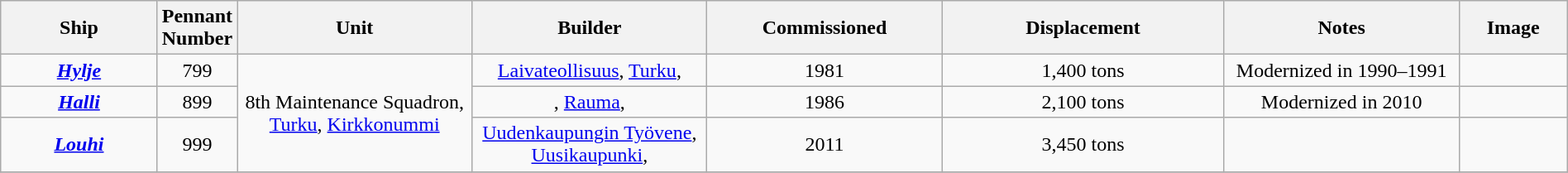<table class="wikitable" border="1" style="width:100%; text-align:center;">
<tr>
<th width="10%">Ship</th>
<th width="5%">Pennant Number</th>
<th width="15%">Unit</th>
<th width="15%">Builder</th>
<th width="15%">Commissioned</th>
<th>Displacement</th>
<th width="15%">Notes</th>
<th width="80px">Image</th>
</tr>
<tr>
<td><a href='#'><strong><em>Hylje</em></strong></a></td>
<td>799</td>
<td rowspan="3">8th Maintenance Squadron, <a href='#'>Turku</a>, <a href='#'>Kirkkonummi</a></td>
<td><a href='#'>Laivateollisuus</a>, <a href='#'>Turku</a>, </td>
<td>1981</td>
<td>1,400 tons</td>
<td>Modernized in 1990–1991</td>
<td></td>
</tr>
<tr>
<td><a href='#'><strong><em>Halli</em></strong></a></td>
<td>899</td>
<td>, <a href='#'>Rauma</a>, </td>
<td>1986</td>
<td>2,100 tons</td>
<td>Modernized in 2010</td>
<td></td>
</tr>
<tr>
<td><a href='#'><strong><em>Louhi</em></strong></a></td>
<td>999</td>
<td><a href='#'>Uudenkaupungin Työvene</a>, <a href='#'>Uusikaupunki</a>, </td>
<td>2011</td>
<td>3,450 tons</td>
<td></td>
<td></td>
</tr>
<tr>
</tr>
</table>
